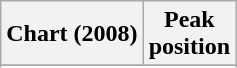<table class="wikitable">
<tr>
<th>Chart (2008)</th>
<th>Peak<br>position</th>
</tr>
<tr>
</tr>
<tr>
</tr>
<tr>
</tr>
</table>
